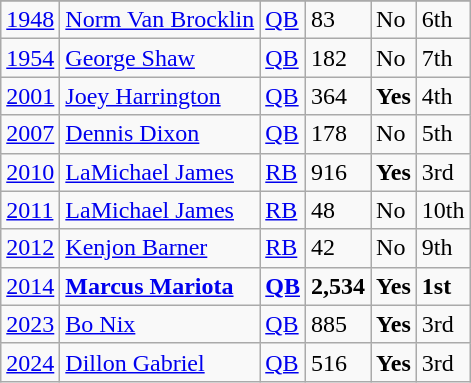<table class="wikitable">
<tr>
</tr>
<tr>
<td><a href='#'>1948</a></td>
<td><a href='#'>Norm Van Brocklin</a></td>
<td><a href='#'>QB</a></td>
<td>83</td>
<td>No</td>
<td>6th</td>
</tr>
<tr>
<td><a href='#'>1954</a></td>
<td><a href='#'>George Shaw</a></td>
<td><a href='#'>QB</a></td>
<td>182</td>
<td>No</td>
<td>7th</td>
</tr>
<tr>
<td><a href='#'>2001</a></td>
<td><a href='#'>Joey Harrington</a></td>
<td><a href='#'>QB</a></td>
<td>364</td>
<td><strong>Yes</strong></td>
<td>4th</td>
</tr>
<tr>
<td><a href='#'>2007</a></td>
<td><a href='#'>Dennis Dixon</a></td>
<td><a href='#'>QB</a></td>
<td>178</td>
<td>No</td>
<td>5th</td>
</tr>
<tr>
<td><a href='#'>2010</a></td>
<td><a href='#'>LaMichael James</a></td>
<td><a href='#'>RB</a></td>
<td>916</td>
<td><strong>Yes</strong></td>
<td>3rd</td>
</tr>
<tr>
<td><a href='#'>2011</a></td>
<td><a href='#'>LaMichael James</a></td>
<td><a href='#'>RB</a></td>
<td>48</td>
<td>No</td>
<td>10th</td>
</tr>
<tr>
<td><a href='#'>2012</a></td>
<td><a href='#'>Kenjon Barner</a></td>
<td><a href='#'>RB</a></td>
<td>42</td>
<td>No</td>
<td>9th</td>
</tr>
<tr>
<td><a href='#'>2014</a></td>
<td><strong><a href='#'>Marcus Mariota</a></strong></td>
<td><strong><a href='#'>QB</a></strong></td>
<td><strong>2,534</strong></td>
<td><strong>Yes</strong></td>
<td><strong>1st</strong></td>
</tr>
<tr>
<td><a href='#'>2023</a></td>
<td><a href='#'>Bo Nix</a></td>
<td><a href='#'>QB</a></td>
<td>885</td>
<td><strong>Yes</strong></td>
<td>3rd</td>
</tr>
<tr>
<td><a href='#'>2024</a></td>
<td><a href='#'>Dillon Gabriel</a></td>
<td><a href='#'>QB</a></td>
<td>516</td>
<td><strong>Yes</strong></td>
<td>3rd</td>
</tr>
</table>
